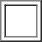<table border="1" cellpadding="10">
<tr>
<td></td>
</tr>
</table>
